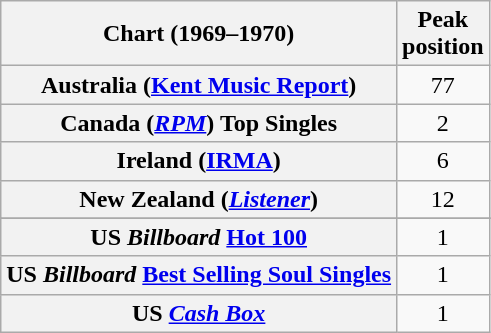<table class="wikitable sortable plainrowheaders" style="text-align:center">
<tr>
<th>Chart (1969–1970)</th>
<th>Peak<br>position</th>
</tr>
<tr>
<th scope="row">Australia (<a href='#'>Kent Music Report</a>)</th>
<td>77</td>
</tr>
<tr>
<th scope="row">Canada (<em><a href='#'>RPM</a></em>) Top Singles</th>
<td>2</td>
</tr>
<tr>
<th scope="row">Ireland (<a href='#'>IRMA</a>)</th>
<td>6</td>
</tr>
<tr>
<th scope="row">New Zealand (<em><a href='#'>Listener</a></em>)</th>
<td>12</td>
</tr>
<tr>
</tr>
<tr>
<th scope="row">US <em>Billboard</em> <a href='#'>Hot 100</a></th>
<td>1</td>
</tr>
<tr>
<th scope="row">US <em>Billboard</em> <a href='#'>Best Selling Soul Singles</a></th>
<td>1</td>
</tr>
<tr>
<th scope="row">US <em><a href='#'>Cash Box</a></em></th>
<td>1</td>
</tr>
</table>
